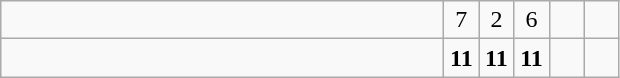<table class="wikitable">
<tr>
<td style="width:18em"></td>
<td align=center style="width:1em">7</td>
<td align=center style="width:1em">2</td>
<td align=center style="width:1em">6</td>
<td align=center style="width:1em"></td>
<td align=center style="width:1em"></td>
</tr>
<tr>
<td style="width:18em"><strong></strong></td>
<td align=center style="width:1em"><strong>11</strong></td>
<td align=center style="width:1em"><strong>11</strong></td>
<td align=center style="width:1em"><strong>11</strong></td>
<td align=center style="width:1em"></td>
<td align=center style="width:1em"></td>
</tr>
</table>
